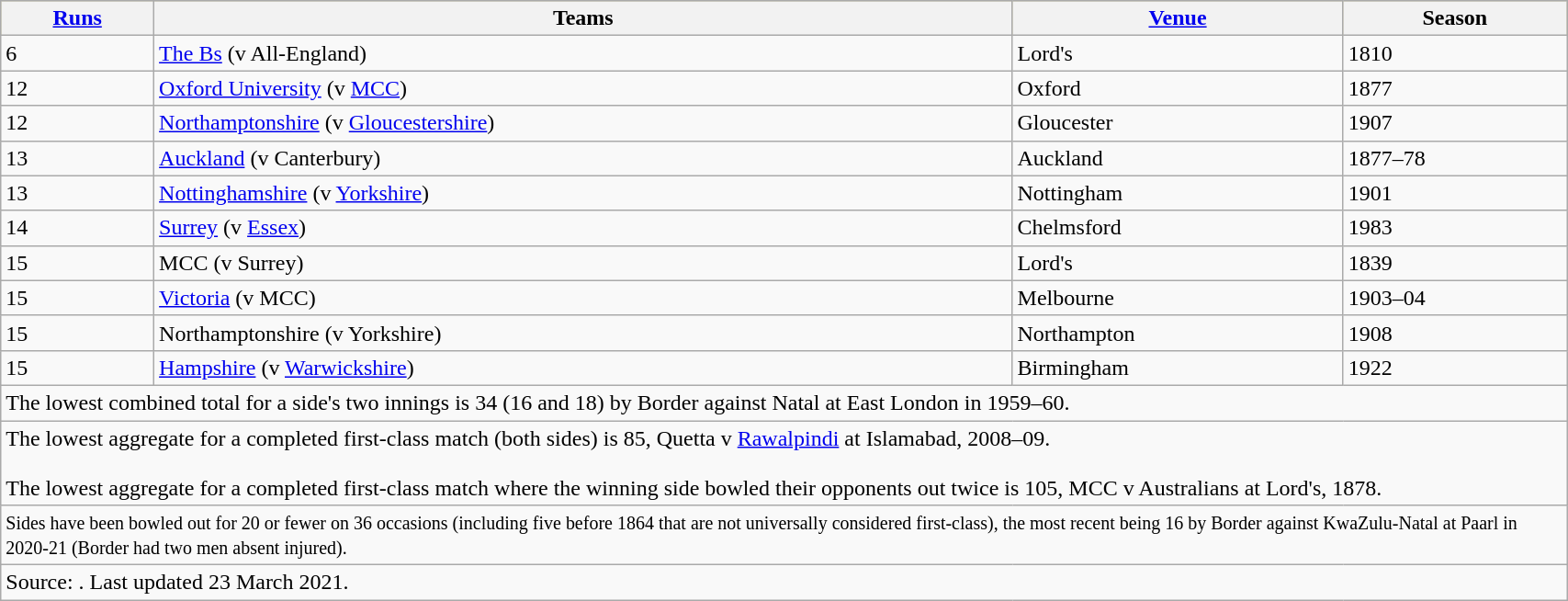<table class="wikitable" style="width:90%;">
<tr style="background:#bdb76b;">
<th><a href='#'>Runs</a></th>
<th>Teams</th>
<th><a href='#'>Venue</a></th>
<th>Season</th>
</tr>
<tr>
<td>6</td>
<td><a href='#'>The Bs</a> (v All-England)</td>
<td>Lord's</td>
<td>1810</td>
</tr>
<tr>
<td>12</td>
<td><a href='#'>Oxford University</a> (v <a href='#'>MCC</a>)</td>
<td>Oxford</td>
<td>1877</td>
</tr>
<tr>
<td>12</td>
<td><a href='#'>Northamptonshire</a> (v <a href='#'>Gloucestershire</a>)</td>
<td>Gloucester</td>
<td>1907</td>
</tr>
<tr>
<td>13</td>
<td><a href='#'>Auckland</a> (v Canterbury)</td>
<td>Auckland</td>
<td>1877–78</td>
</tr>
<tr>
<td>13</td>
<td><a href='#'>Nottinghamshire</a> (v <a href='#'>Yorkshire</a>)</td>
<td>Nottingham</td>
<td>1901</td>
</tr>
<tr>
<td>14</td>
<td><a href='#'>Surrey</a> (v <a href='#'>Essex</a>)</td>
<td>Chelmsford</td>
<td>1983</td>
</tr>
<tr>
<td>15</td>
<td>MCC (v Surrey)</td>
<td>Lord's</td>
<td>1839</td>
</tr>
<tr>
<td>15</td>
<td><a href='#'>Victoria</a> (v MCC)</td>
<td>Melbourne</td>
<td>1903–04</td>
</tr>
<tr>
<td>15</td>
<td>Northamptonshire (v Yorkshire)</td>
<td>Northampton</td>
<td>1908</td>
</tr>
<tr>
<td>15</td>
<td><a href='#'>Hampshire</a> (v <a href='#'>Warwickshire</a>)</td>
<td>Birmingham</td>
<td>1922</td>
</tr>
<tr>
<td colspan="4">The lowest combined total for a side's two innings is 34 (16 and 18) by Border against Natal at East London in 1959–60.</td>
</tr>
<tr>
<td colspan="4">The lowest aggregate for a completed first-class match (both sides) is 85, Quetta v <a href='#'>Rawalpindi</a> at Islamabad, 2008–09.<br><br>The lowest aggregate for a completed first-class match where the winning side bowled their opponents out twice is 105, MCC v Australians at Lord's, 1878.</td>
</tr>
<tr>
<td colspan=4><small>Sides have been bowled out for 20 or fewer on 36 occasions (including five before 1864 that are not universally considered first-class), the most recent being 16 by Border against KwaZulu-Natal at Paarl in 2020-21 (Border had two men absent injured).</small></td>
</tr>
<tr>
<td colspan="4">Source: . Last updated 23 March 2021.</td>
</tr>
</table>
